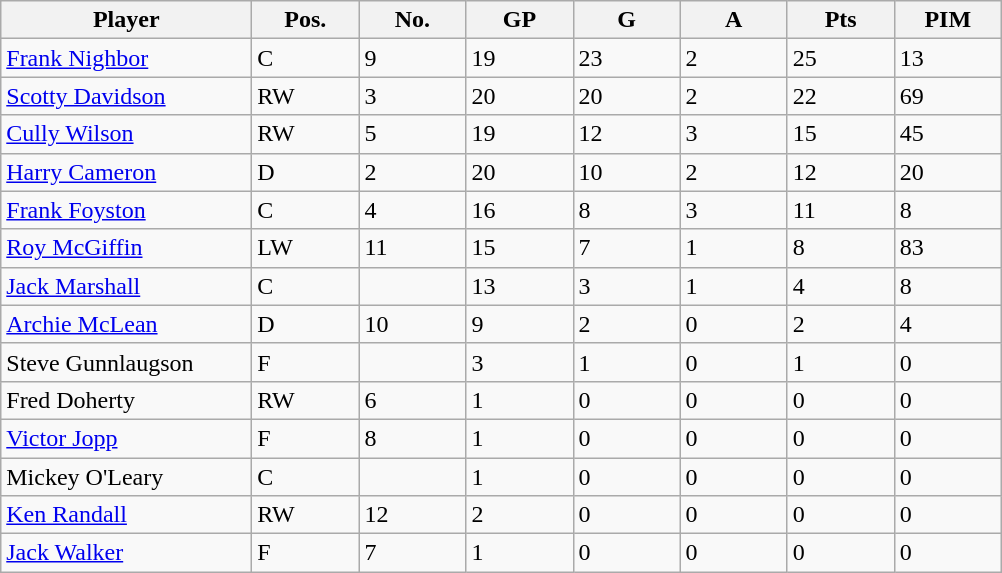<table class="wikitable">
<tr>
<th style="width:10em">Player</th>
<th style="width:4em">Pos.</th>
<th style="width:4em">No.</th>
<th style="width:4em">GP</th>
<th style="width:4em">G</th>
<th style="width:4em">A</th>
<th style="width:4em">Pts</th>
<th style="width:4em">PIM</th>
</tr>
<tr>
<td><a href='#'>Frank Nighbor</a></td>
<td>C</td>
<td>9</td>
<td>19</td>
<td>23</td>
<td>2</td>
<td>25</td>
<td>13</td>
</tr>
<tr>
<td><a href='#'>Scotty Davidson</a></td>
<td>RW</td>
<td>3</td>
<td>20</td>
<td>20</td>
<td>2</td>
<td>22</td>
<td>69</td>
</tr>
<tr>
<td><a href='#'>Cully Wilson</a></td>
<td>RW</td>
<td>5</td>
<td>19</td>
<td>12</td>
<td>3</td>
<td>15</td>
<td>45</td>
</tr>
<tr>
<td><a href='#'>Harry Cameron</a></td>
<td>D</td>
<td>2</td>
<td>20</td>
<td>10</td>
<td>2</td>
<td>12</td>
<td>20</td>
</tr>
<tr>
<td><a href='#'>Frank Foyston</a></td>
<td>C</td>
<td>4</td>
<td>16</td>
<td>8</td>
<td>3</td>
<td>11</td>
<td>8</td>
</tr>
<tr>
<td><a href='#'>Roy McGiffin</a></td>
<td>LW</td>
<td>11</td>
<td>15</td>
<td>7</td>
<td>1</td>
<td>8</td>
<td>83</td>
</tr>
<tr>
<td><a href='#'>Jack Marshall</a></td>
<td>C</td>
<td></td>
<td>13</td>
<td>3</td>
<td>1</td>
<td>4</td>
<td>8</td>
</tr>
<tr>
<td><a href='#'>Archie McLean</a></td>
<td>D</td>
<td>10</td>
<td>9</td>
<td>2</td>
<td>0</td>
<td>2</td>
<td>4</td>
</tr>
<tr>
<td>Steve Gunnlaugson</td>
<td>F</td>
<td></td>
<td>3</td>
<td>1</td>
<td>0</td>
<td>1</td>
<td>0</td>
</tr>
<tr>
<td>Fred Doherty</td>
<td>RW</td>
<td>6</td>
<td>1</td>
<td>0</td>
<td>0</td>
<td>0</td>
<td>0</td>
</tr>
<tr>
<td><a href='#'>Victor Jopp</a></td>
<td>F</td>
<td>8</td>
<td>1</td>
<td>0</td>
<td>0</td>
<td>0</td>
<td>0</td>
</tr>
<tr>
<td>Mickey O'Leary</td>
<td>C</td>
<td></td>
<td>1</td>
<td>0</td>
<td>0</td>
<td>0</td>
<td>0</td>
</tr>
<tr>
<td><a href='#'>Ken Randall</a></td>
<td>RW</td>
<td>12</td>
<td>2</td>
<td>0</td>
<td>0</td>
<td>0</td>
<td>0</td>
</tr>
<tr>
<td><a href='#'>Jack Walker</a></td>
<td>F</td>
<td>7</td>
<td>1</td>
<td>0</td>
<td>0</td>
<td>0</td>
<td>0</td>
</tr>
</table>
